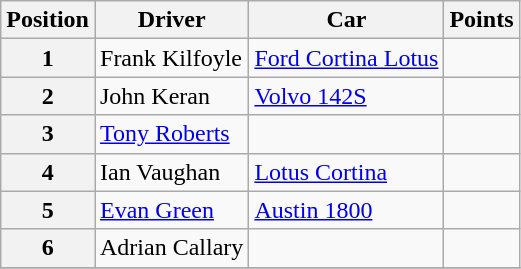<table class="wikitable" border="1">
<tr>
<th>Position</th>
<th>Driver</th>
<th>Car</th>
<th>Points</th>
</tr>
<tr>
<th>1</th>
<td>Frank Kilfoyle</td>
<td><a href='#'>Ford Cortina Lotus</a></td>
<td align="center"></td>
</tr>
<tr>
<th>2</th>
<td>John Keran</td>
<td><a href='#'>Volvo 142S</a></td>
<td align="center"></td>
</tr>
<tr>
<th>3</th>
<td><a href='#'>Tony Roberts</a></td>
<td></td>
<td align="center"></td>
</tr>
<tr>
<th>4</th>
<td>Ian Vaughan</td>
<td><a href='#'>Lotus Cortina</a></td>
<td align="center"></td>
</tr>
<tr>
<th>5</th>
<td><a href='#'>Evan Green</a></td>
<td><a href='#'>Austin 1800</a></td>
<td align="center"></td>
</tr>
<tr>
<th>6</th>
<td>Adrian Callary</td>
<td></td>
<td align="center"></td>
</tr>
<tr>
</tr>
</table>
